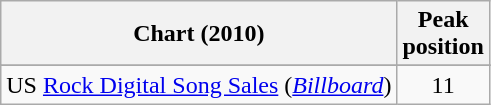<table class="wikitable">
<tr>
<th>Chart (2010)</th>
<th>Peak<br>position</th>
</tr>
<tr>
</tr>
<tr>
<td>US <a href='#'>Rock Digital Song Sales</a> (<em><a href='#'>Billboard</a></em>)</td>
<td style="text-align:center;">11</td>
</tr>
</table>
